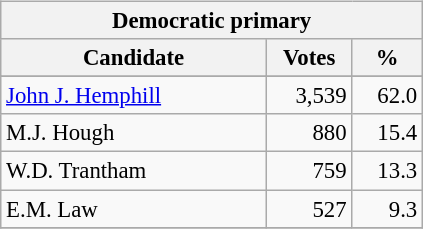<table class="wikitable" align="left" style="margin: 1em 1em 1em 0; font-size: 95%;">
<tr>
<th colspan="3">Democratic primary</th>
</tr>
<tr>
<th colspan="1" style="width: 170px">Candidate</th>
<th style="width: 50px">Votes</th>
<th style="width: 40px">%</th>
</tr>
<tr>
</tr>
<tr>
<td><a href='#'>John J. Hemphill</a></td>
<td align="right">3,539</td>
<td align="right">62.0</td>
</tr>
<tr>
<td>M.J. Hough</td>
<td align="right">880</td>
<td align="right">15.4</td>
</tr>
<tr>
<td>W.D. Trantham</td>
<td align="right">759</td>
<td align="right">13.3</td>
</tr>
<tr>
<td>E.M. Law</td>
<td align="right">527</td>
<td align="right">9.3</td>
</tr>
<tr>
</tr>
</table>
